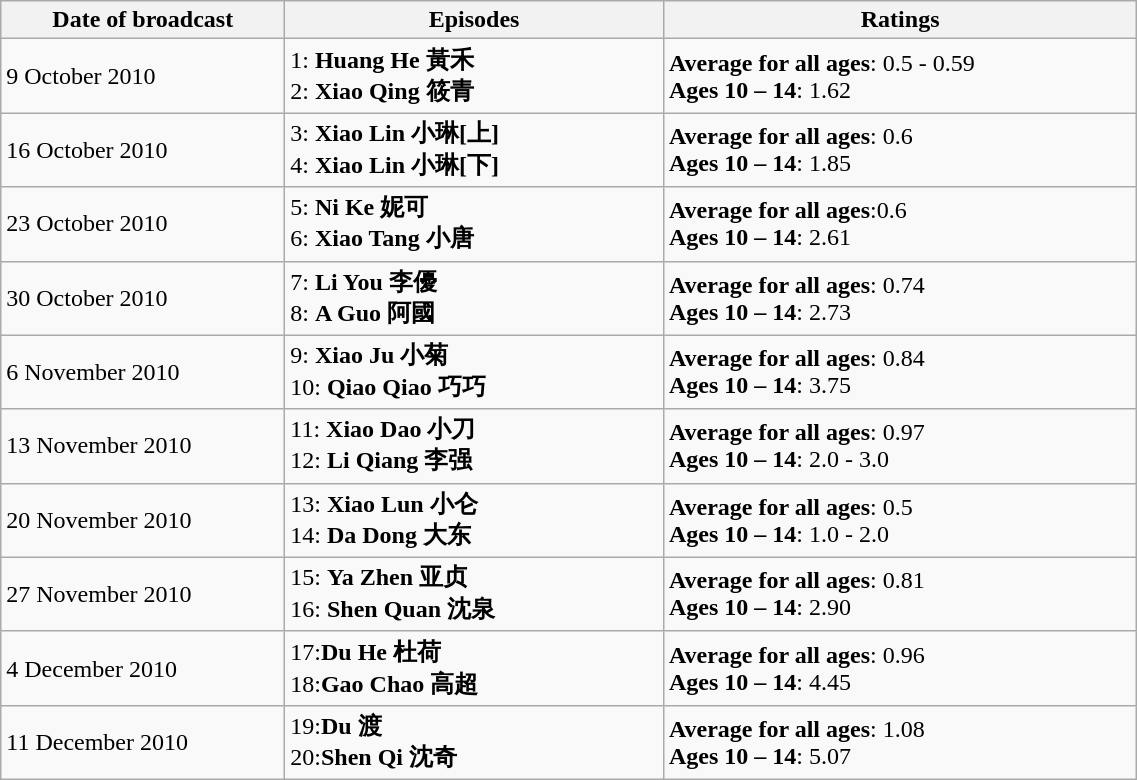<table class="wikitable" width="60%">
<tr>
<th width="15%">Date of broadcast</th>
<th width="20%">Episodes</th>
<th width="25%">Ratings</th>
</tr>
<tr>
<td>9 October 2010</td>
<td>1: <strong>Huang He 黃禾</strong><br>2: <strong>Xiao Qing 筱青</strong></td>
<td><strong>Average for all ages</strong>: 0.5 - 0.59<br><strong>Ages 10 – 14</strong>: 1.62</td>
</tr>
<tr>
<td>16 October 2010</td>
<td>3: <strong>Xiao Lin 小琳[上]</strong><br>4: <strong>Xiao Lin 小琳[下]</strong></td>
<td><strong>Average for all ages</strong>: 0.6<br><strong>Ages 10 – 14</strong>: 1.85</td>
</tr>
<tr>
<td>23 October 2010</td>
<td>5: <strong>Ni Ke 妮可</strong><br>6: <strong>Xiao Tang 小唐</strong></td>
<td><strong>Average for all ages</strong>:0.6<br><strong>Ages 10 – 14</strong>: 2.61</td>
</tr>
<tr>
<td>30 October 2010</td>
<td>7: <strong>Li You 李優</strong><br>8: <strong>A Guo 阿國</strong></td>
<td><strong>Average for all ages</strong>: 0.74<br><strong>Ages 10 – 14</strong>: 2.73</td>
</tr>
<tr>
<td>6 November 2010</td>
<td>9: <strong>Xiao Ju 小菊</strong><br>10: <strong>Qiao Qiao 巧巧</strong></td>
<td><strong>Average for all ages</strong>: 0.84<br><strong>Ages 10 – 14</strong>: 3.75</td>
</tr>
<tr>
<td>13 November 2010</td>
<td>11: <strong>Xiao Dao 小刀</strong><br>12: <strong>Li Qiang 李强</strong></td>
<td><strong>Average for all ages</strong>: 0.97<br><strong>Ages 10 – 14</strong>: 2.0 - 3.0</td>
</tr>
<tr>
<td>20 November 2010</td>
<td>13: <strong>Xiao Lun 小仑</strong><br>14: <strong>Da Dong 大东</strong></td>
<td><strong>Average for all ages</strong>: 0.5<br><strong>Ages 10 – 14</strong>: 1.0 - 2.0</td>
</tr>
<tr>
<td>27 November 2010</td>
<td>15: <strong>Ya Zhen 亚贞</strong><br>16: <strong>Shen Quan 沈泉</strong></td>
<td><strong>Average for all ages</strong>: 0.81<br><strong>Ages 10 – 14</strong>: 2.90</td>
</tr>
<tr>
<td>4 December 2010</td>
<td>17:<strong>Du He 杜荷</strong><br>18:<strong>Gao Chao 高超</strong></td>
<td><strong>Average for all ages</strong>: 0.96<br><strong>Ages 10 – 14</strong>: 4.45</td>
</tr>
<tr>
<td>11 December 2010</td>
<td>19:<strong>Du 渡</strong><br>20:<strong>Shen Qi 沈奇</strong></td>
<td><strong>Average for all ages</strong>: 1.08<br><strong>Ages 10 – 14</strong>: 5.07</td>
</tr>
</table>
